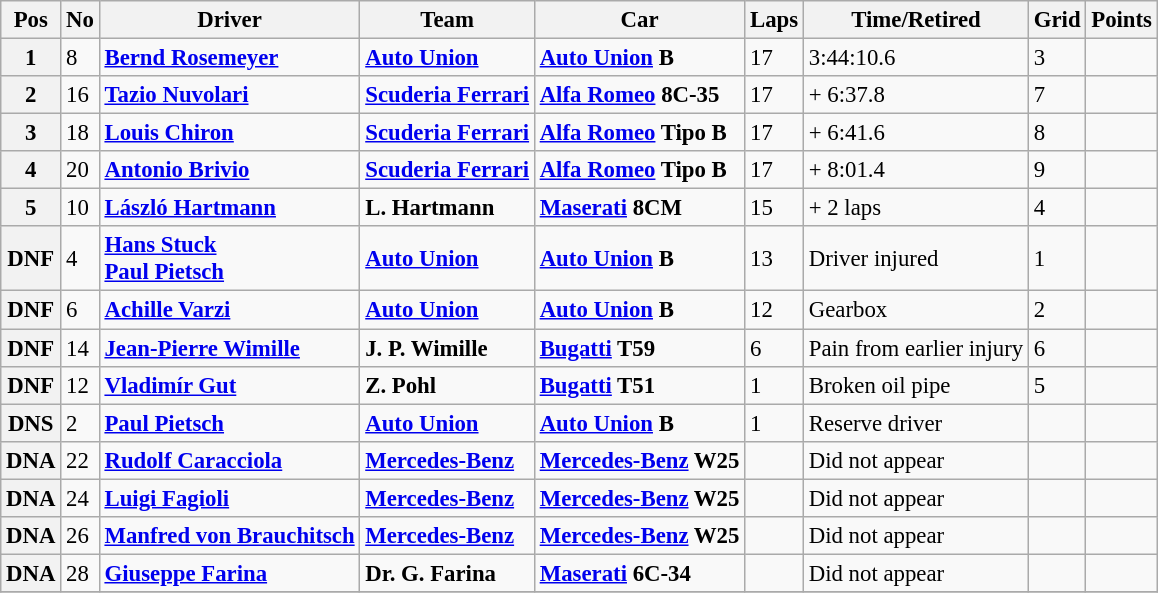<table class="wikitable" style="font-size:95%;">
<tr>
<th>Pos</th>
<th>No</th>
<th>Driver</th>
<th>Team</th>
<th>Car</th>
<th>Laps</th>
<th>Time/Retired</th>
<th>Grid</th>
<th>Points</th>
</tr>
<tr>
<th>1</th>
<td>8</td>
<td> <strong><a href='#'>Bernd Rosemeyer</a></strong></td>
<td><strong><a href='#'>Auto Union</a></strong></td>
<td><strong><a href='#'>Auto Union</a> B</strong></td>
<td>17</td>
<td>3:44:10.6</td>
<td>3</td>
<td></td>
</tr>
<tr>
<th>2</th>
<td>16</td>
<td> <strong><a href='#'>Tazio Nuvolari</a></strong></td>
<td><strong><a href='#'>Scuderia Ferrari</a></strong></td>
<td><strong><a href='#'>Alfa Romeo</a> 8C-35</strong></td>
<td>17</td>
<td>+ 6:37.8</td>
<td>7</td>
<td></td>
</tr>
<tr>
<th>3</th>
<td>18</td>
<td> <strong><a href='#'>Louis Chiron</a></strong></td>
<td><strong><a href='#'>Scuderia Ferrari</a></strong></td>
<td><strong><a href='#'>Alfa Romeo</a> Tipo B</strong></td>
<td>17</td>
<td>+ 6:41.6</td>
<td>8</td>
<td></td>
</tr>
<tr>
<th>4</th>
<td>20</td>
<td> <strong><a href='#'>Antonio Brivio</a></strong></td>
<td><strong><a href='#'>Scuderia Ferrari</a></strong></td>
<td><strong><a href='#'>Alfa Romeo</a> Tipo B</strong></td>
<td>17</td>
<td>+ 8:01.4</td>
<td>9</td>
<td></td>
</tr>
<tr>
<th>5</th>
<td>10</td>
<td> <strong><a href='#'>László Hartmann</a></strong></td>
<td><strong>L. Hartmann</strong></td>
<td><strong><a href='#'>Maserati</a> 8CM</strong></td>
<td>15</td>
<td>+ 2 laps</td>
<td>4</td>
<td></td>
</tr>
<tr>
<th>DNF</th>
<td>4</td>
<td> <strong><a href='#'>Hans Stuck</a></strong><br>  <strong><a href='#'>Paul Pietsch</a></strong></td>
<td><strong><a href='#'>Auto Union</a></strong></td>
<td><strong><a href='#'>Auto Union</a> B</strong></td>
<td>13</td>
<td>Driver injured</td>
<td>1</td>
<td></td>
</tr>
<tr>
<th>DNF</th>
<td>6</td>
<td> <strong><a href='#'>Achille Varzi</a></strong></td>
<td><strong><a href='#'>Auto Union</a></strong></td>
<td><strong><a href='#'>Auto Union</a> B</strong></td>
<td>12</td>
<td>Gearbox</td>
<td>2</td>
<td></td>
</tr>
<tr>
<th>DNF</th>
<td>14</td>
<td> <strong><a href='#'>Jean-Pierre Wimille</a></strong></td>
<td><strong>J. P. Wimille</strong></td>
<td><strong><a href='#'>Bugatti</a> T59</strong></td>
<td>6</td>
<td>Pain from earlier injury</td>
<td>6</td>
<td></td>
</tr>
<tr>
<th>DNF</th>
<td>12</td>
<td> <strong><a href='#'>Vladimír Gut</a></strong></td>
<td><strong>Z. Pohl</strong></td>
<td><strong><a href='#'>Bugatti</a> T51</strong></td>
<td>1</td>
<td>Broken oil pipe</td>
<td>5</td>
<td></td>
</tr>
<tr>
<th>DNS</th>
<td>2</td>
<td> <strong><a href='#'>Paul Pietsch</a></strong></td>
<td><strong><a href='#'>Auto Union</a></strong></td>
<td><strong><a href='#'>Auto Union</a> B</strong></td>
<td>1</td>
<td>Reserve driver</td>
<td></td>
<td></td>
</tr>
<tr>
<th>DNA</th>
<td>22</td>
<td> <strong><a href='#'>Rudolf Caracciola</a></strong></td>
<td><strong><a href='#'>Mercedes-Benz</a></strong></td>
<td><strong><a href='#'>Mercedes-Benz</a> W25</strong></td>
<td></td>
<td>Did not appear</td>
<td></td>
<td></td>
</tr>
<tr>
<th>DNA</th>
<td>24</td>
<td> <strong><a href='#'>Luigi Fagioli</a></strong></td>
<td><strong><a href='#'>Mercedes-Benz</a></strong></td>
<td><strong><a href='#'>Mercedes-Benz</a> W25</strong></td>
<td></td>
<td>Did not appear</td>
<td></td>
<td></td>
</tr>
<tr>
<th>DNA</th>
<td>26</td>
<td> <strong><a href='#'>Manfred von Brauchitsch</a></strong></td>
<td><strong><a href='#'>Mercedes-Benz</a></strong></td>
<td><strong><a href='#'>Mercedes-Benz</a> W25</strong></td>
<td></td>
<td>Did not appear</td>
<td></td>
<td></td>
</tr>
<tr>
<th>DNA</th>
<td>28</td>
<td> <strong><a href='#'>Giuseppe Farina</a></strong></td>
<td><strong>Dr. G. Farina</strong></td>
<td><strong><a href='#'>Maserati</a> 6C-34</strong></td>
<td></td>
<td>Did not appear</td>
<td></td>
<td></td>
</tr>
<tr>
</tr>
</table>
